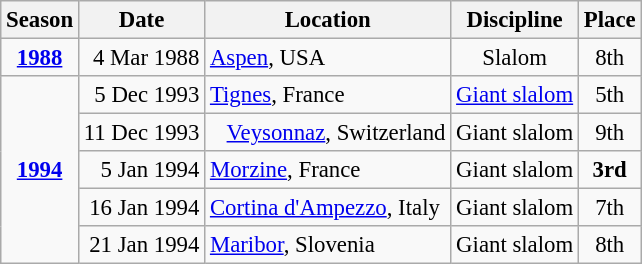<table class="wikitable" style="font-size:95%; text-align:center">
<tr>
<th>Season</th>
<th>Date</th>
<th>Location</th>
<th>Discipline</th>
<th>Place</th>
</tr>
<tr>
<td><strong><a href='#'>1988</a></strong></td>
<td align="right">4 Mar 1988</td>
<td align="left"> <a href='#'>Aspen</a>, USA</td>
<td>Slalom</td>
<td>8th</td>
</tr>
<tr>
<td rowspan="5"><strong><a href='#'>1994</a></strong></td>
<td align="right">5 Dec 1993</td>
<td align="left"> <a href='#'>Tignes</a>, France</td>
<td><a href='#'>Giant slalom</a></td>
<td>5th</td>
</tr>
<tr>
<td align="right">11 Dec 1993</td>
<td align="left">   <a href='#'>Veysonnaz</a>, Switzerland</td>
<td>Giant slalom</td>
<td>9th</td>
</tr>
<tr>
<td align="right">5 Jan 1994</td>
<td align="left"> <a href='#'>Morzine</a>, France</td>
<td>Giant slalom</td>
<td><strong>3rd</strong></td>
</tr>
<tr>
<td align="right">16 Jan 1994</td>
<td align="left"> <a href='#'>Cortina d'Ampezzo</a>, Italy</td>
<td>Giant slalom</td>
<td>7th</td>
</tr>
<tr>
<td align="right">21 Jan 1994</td>
<td align="left"> <a href='#'>Maribor</a>, Slovenia</td>
<td>Giant slalom</td>
<td>8th</td>
</tr>
</table>
